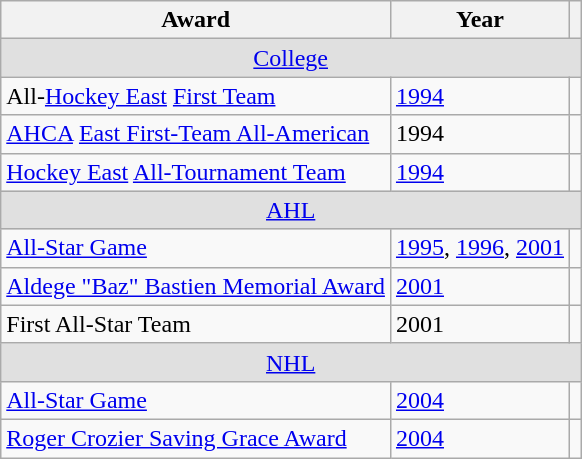<table class="wikitable">
<tr>
<th>Award</th>
<th>Year</th>
<th></th>
</tr>
<tr ALIGN="center" bgcolor="#e0e0e0">
<td colspan="3"><a href='#'>College</a></td>
</tr>
<tr>
<td>All-<a href='#'>Hockey East</a> <a href='#'>First Team</a></td>
<td><a href='#'>1994</a></td>
<td></td>
</tr>
<tr>
<td><a href='#'>AHCA</a> <a href='#'>East First-Team All-American</a></td>
<td>1994</td>
<td></td>
</tr>
<tr>
<td><a href='#'>Hockey East</a> <a href='#'>All-Tournament Team</a></td>
<td><a href='#'>1994</a></td>
<td></td>
</tr>
<tr ALIGN="center" bgcolor="#e0e0e0">
<td colspan="3"><a href='#'>AHL</a></td>
</tr>
<tr>
<td><a href='#'>All-Star Game</a></td>
<td><a href='#'>1995</a>, <a href='#'>1996</a>, <a href='#'>2001</a></td>
<td></td>
</tr>
<tr>
<td><a href='#'>Aldege "Baz" Bastien Memorial Award</a></td>
<td><a href='#'>2001</a></td>
<td></td>
</tr>
<tr>
<td>First All-Star Team</td>
<td>2001</td>
<td></td>
</tr>
<tr ALIGN="center" bgcolor="#e0e0e0">
<td colspan="3"><a href='#'>NHL</a></td>
</tr>
<tr>
<td><a href='#'>All-Star Game</a></td>
<td><a href='#'>2004</a></td>
<td></td>
</tr>
<tr>
<td><a href='#'>Roger Crozier Saving Grace Award</a></td>
<td><a href='#'>2004</a></td>
<td></td>
</tr>
</table>
